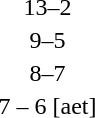<table style="text-align:center">
<tr>
<th width=200></th>
<th width=100></th>
<th width=200></th>
</tr>
<tr>
<td align=right><strong></strong></td>
<td>13–2</td>
<td align=left></td>
</tr>
<tr>
<td align=right><strong></strong></td>
<td>9–5</td>
<td align=left></td>
</tr>
<tr>
<td align=right><strong></strong></td>
<td>8–7</td>
<td align=left></td>
</tr>
<tr>
<td align=right><strong></strong></td>
<td>7 – 6 [aet]</td>
<td align=left></td>
</tr>
</table>
